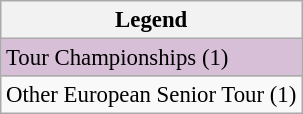<table class="wikitable" style="font-size:95%;">
<tr>
<th>Legend</th>
</tr>
<tr style="background:thistle;">
<td>Tour Championships (1)</td>
</tr>
<tr>
<td>Other European Senior Tour (1)</td>
</tr>
</table>
